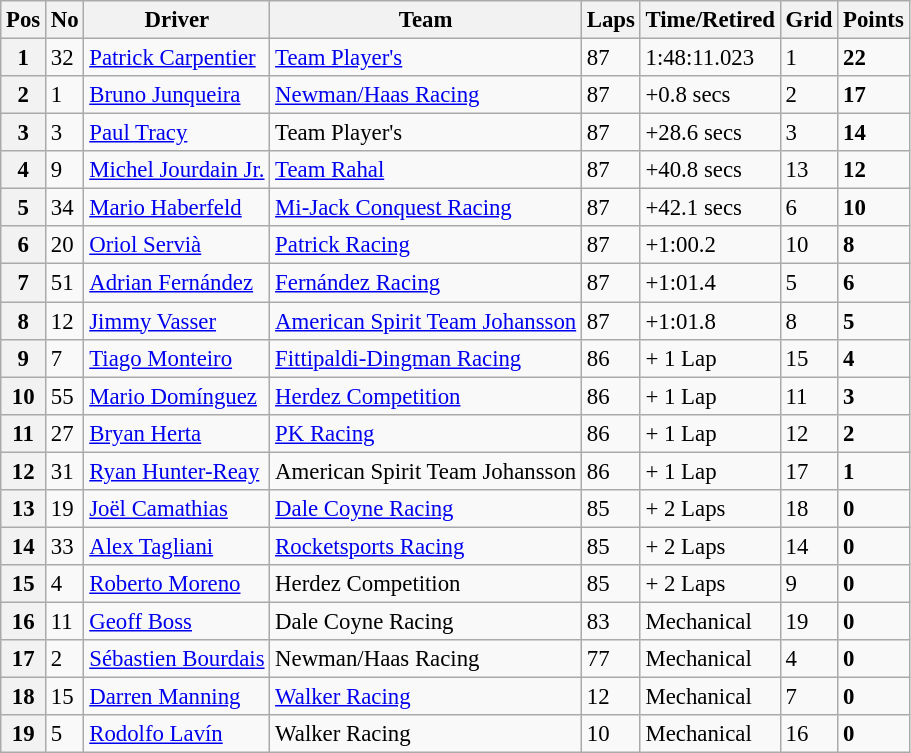<table class="wikitable" style="font-size:95%;">
<tr>
<th>Pos</th>
<th>No</th>
<th>Driver</th>
<th>Team</th>
<th>Laps</th>
<th>Time/Retired</th>
<th>Grid</th>
<th>Points</th>
</tr>
<tr>
<th>1</th>
<td>32</td>
<td> <a href='#'>Patrick Carpentier</a></td>
<td><a href='#'>Team Player's</a></td>
<td>87</td>
<td>1:48:11.023</td>
<td>1</td>
<td><strong>22</strong></td>
</tr>
<tr>
<th>2</th>
<td>1</td>
<td> <a href='#'>Bruno Junqueira</a></td>
<td><a href='#'>Newman/Haas Racing</a></td>
<td>87</td>
<td>+0.8 secs</td>
<td>2</td>
<td><strong>17</strong></td>
</tr>
<tr>
<th>3</th>
<td>3</td>
<td> <a href='#'>Paul Tracy</a></td>
<td>Team Player's</td>
<td>87</td>
<td>+28.6 secs</td>
<td>3</td>
<td><strong>14</strong></td>
</tr>
<tr>
<th>4</th>
<td>9</td>
<td> <a href='#'>Michel Jourdain Jr.</a></td>
<td><a href='#'>Team Rahal</a></td>
<td>87</td>
<td>+40.8 secs</td>
<td>13</td>
<td><strong>12</strong></td>
</tr>
<tr>
<th>5</th>
<td>34</td>
<td> <a href='#'>Mario Haberfeld</a></td>
<td><a href='#'>Mi-Jack Conquest Racing</a></td>
<td>87</td>
<td>+42.1 secs</td>
<td>6</td>
<td><strong>10</strong></td>
</tr>
<tr>
<th>6</th>
<td>20</td>
<td> <a href='#'>Oriol Servià</a></td>
<td><a href='#'>Patrick Racing</a></td>
<td>87</td>
<td>+1:00.2</td>
<td>10</td>
<td><strong>8</strong></td>
</tr>
<tr>
<th>7</th>
<td>51</td>
<td> <a href='#'>Adrian Fernández</a></td>
<td><a href='#'>Fernández Racing</a></td>
<td>87</td>
<td>+1:01.4</td>
<td>5</td>
<td><strong>6</strong></td>
</tr>
<tr>
<th>8</th>
<td>12</td>
<td> <a href='#'>Jimmy Vasser</a></td>
<td><a href='#'>American Spirit Team Johansson</a></td>
<td>87</td>
<td>+1:01.8</td>
<td>8</td>
<td><strong>5</strong></td>
</tr>
<tr>
<th>9</th>
<td>7</td>
<td> <a href='#'>Tiago Monteiro</a></td>
<td><a href='#'>Fittipaldi-Dingman Racing</a></td>
<td>86</td>
<td>+ 1 Lap</td>
<td>15</td>
<td><strong>4</strong></td>
</tr>
<tr>
<th>10</th>
<td>55</td>
<td> <a href='#'>Mario Domínguez</a></td>
<td><a href='#'>Herdez Competition</a></td>
<td>86</td>
<td>+ 1 Lap</td>
<td>11</td>
<td><strong>3</strong></td>
</tr>
<tr>
<th>11</th>
<td>27</td>
<td> <a href='#'>Bryan Herta</a></td>
<td><a href='#'>PK Racing</a></td>
<td>86</td>
<td>+ 1 Lap</td>
<td>12</td>
<td><strong>2</strong></td>
</tr>
<tr>
<th>12</th>
<td>31</td>
<td> <a href='#'>Ryan Hunter-Reay</a></td>
<td>American Spirit Team Johansson</td>
<td>86</td>
<td>+ 1 Lap</td>
<td>17</td>
<td><strong>1</strong></td>
</tr>
<tr>
<th>13</th>
<td>19</td>
<td> <a href='#'>Joël Camathias</a></td>
<td><a href='#'>Dale Coyne Racing</a></td>
<td>85</td>
<td>+ 2 Laps</td>
<td>18</td>
<td><strong>0</strong></td>
</tr>
<tr>
<th>14</th>
<td>33</td>
<td> <a href='#'>Alex Tagliani</a></td>
<td><a href='#'>Rocketsports Racing</a></td>
<td>85</td>
<td>+ 2 Laps</td>
<td>14</td>
<td><strong>0</strong></td>
</tr>
<tr>
<th>15</th>
<td>4</td>
<td> <a href='#'>Roberto Moreno</a></td>
<td>Herdez Competition</td>
<td>85</td>
<td>+ 2 Laps</td>
<td>9</td>
<td><strong>0</strong></td>
</tr>
<tr>
<th>16</th>
<td>11</td>
<td> <a href='#'>Geoff Boss</a></td>
<td>Dale Coyne Racing</td>
<td>83</td>
<td>Mechanical</td>
<td>19</td>
<td><strong>0</strong></td>
</tr>
<tr>
<th>17</th>
<td>2</td>
<td> <a href='#'>Sébastien Bourdais</a></td>
<td>Newman/Haas Racing</td>
<td>77</td>
<td>Mechanical</td>
<td>4</td>
<td><strong>0</strong></td>
</tr>
<tr>
<th>18</th>
<td>15</td>
<td> <a href='#'>Darren Manning</a></td>
<td><a href='#'>Walker Racing</a></td>
<td>12</td>
<td>Mechanical</td>
<td>7</td>
<td><strong>0</strong></td>
</tr>
<tr>
<th>19</th>
<td>5</td>
<td> <a href='#'>Rodolfo Lavín</a></td>
<td>Walker Racing</td>
<td>10</td>
<td>Mechanical</td>
<td>16</td>
<td><strong>0</strong></td>
</tr>
</table>
